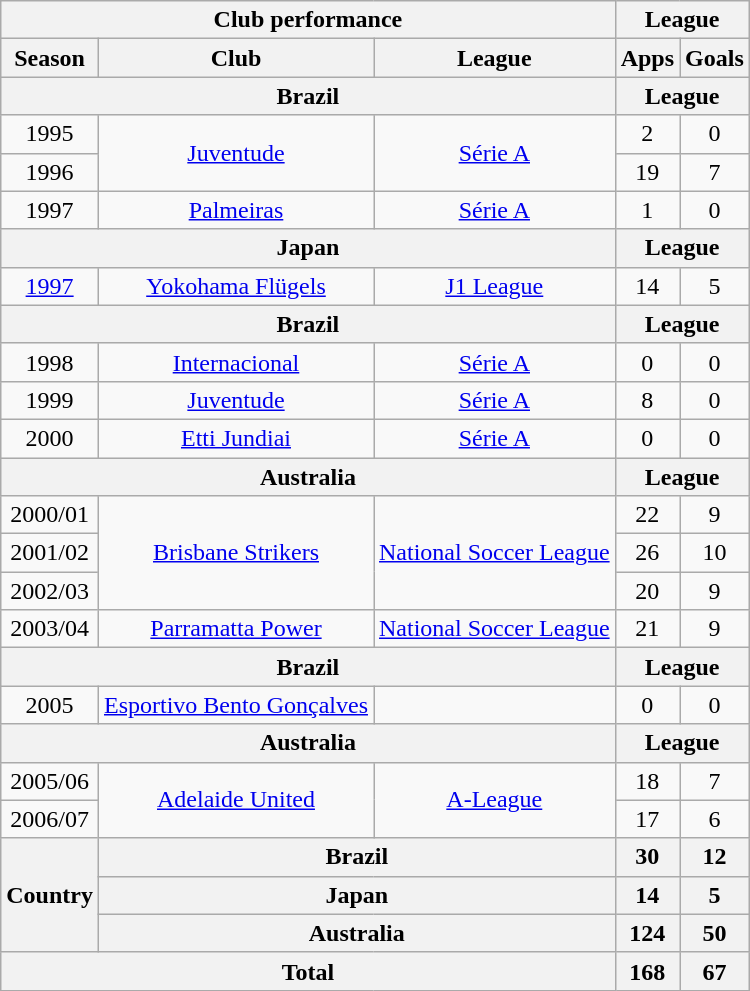<table class="wikitable" style="text-align:center;">
<tr>
<th colspan=3>Club performance</th>
<th colspan=2>League</th>
</tr>
<tr>
<th>Season</th>
<th>Club</th>
<th>League</th>
<th>Apps</th>
<th>Goals</th>
</tr>
<tr>
<th colspan=3>Brazil</th>
<th colspan=2>League</th>
</tr>
<tr>
<td>1995</td>
<td rowspan="2"><a href='#'>Juventude</a></td>
<td rowspan="2"><a href='#'>Série A</a></td>
<td>2</td>
<td>0</td>
</tr>
<tr>
<td>1996</td>
<td>19</td>
<td>7</td>
</tr>
<tr>
<td>1997</td>
<td><a href='#'>Palmeiras</a></td>
<td><a href='#'>Série A</a></td>
<td>1</td>
<td>0</td>
</tr>
<tr>
<th colspan=3>Japan</th>
<th colspan=2>League</th>
</tr>
<tr>
<td><a href='#'>1997</a></td>
<td><a href='#'>Yokohama Flügels</a></td>
<td><a href='#'>J1 League</a></td>
<td>14</td>
<td>5</td>
</tr>
<tr>
<th colspan=3>Brazil</th>
<th colspan=2>League</th>
</tr>
<tr>
<td>1998</td>
<td><a href='#'>Internacional</a></td>
<td><a href='#'>Série A</a></td>
<td>0</td>
<td>0</td>
</tr>
<tr>
<td>1999</td>
<td><a href='#'>Juventude</a></td>
<td><a href='#'>Série A</a></td>
<td>8</td>
<td>0</td>
</tr>
<tr>
<td>2000</td>
<td><a href='#'>Etti Jundiai</a></td>
<td><a href='#'>Série A</a></td>
<td>0</td>
<td>0</td>
</tr>
<tr>
<th colspan=3>Australia</th>
<th colspan=2>League</th>
</tr>
<tr>
<td>2000/01</td>
<td rowspan="3"><a href='#'>Brisbane Strikers</a></td>
<td rowspan="3"><a href='#'>National Soccer League</a></td>
<td>22</td>
<td>9</td>
</tr>
<tr>
<td>2001/02</td>
<td>26</td>
<td>10</td>
</tr>
<tr>
<td>2002/03</td>
<td>20</td>
<td>9</td>
</tr>
<tr>
<td>2003/04</td>
<td><a href='#'>Parramatta Power</a></td>
<td><a href='#'>National Soccer League</a></td>
<td>21</td>
<td>9</td>
</tr>
<tr>
<th colspan=3>Brazil</th>
<th colspan=2>League</th>
</tr>
<tr>
<td>2005</td>
<td><a href='#'>Esportivo Bento Gonçalves</a></td>
<td></td>
<td>0</td>
<td>0</td>
</tr>
<tr>
<th colspan=3>Australia</th>
<th colspan=2>League</th>
</tr>
<tr>
<td>2005/06</td>
<td rowspan="2"><a href='#'>Adelaide United</a></td>
<td rowspan="2"><a href='#'>A-League</a></td>
<td>18</td>
<td>7</td>
</tr>
<tr>
<td>2006/07</td>
<td>17</td>
<td>6</td>
</tr>
<tr>
<th rowspan=3>Country</th>
<th colspan=2>Brazil</th>
<th>30</th>
<th>12</th>
</tr>
<tr>
<th colspan=2>Japan</th>
<th>14</th>
<th>5</th>
</tr>
<tr>
<th colspan=2>Australia</th>
<th>124</th>
<th>50</th>
</tr>
<tr>
<th colspan=3>Total</th>
<th>168</th>
<th>67</th>
</tr>
</table>
